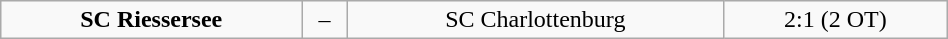<table class="wikitable" width="50%">
<tr align="center">
<td><strong>SC Riessersee</strong></td>
<td>–</td>
<td>SC Charlottenburg</td>
<td>2:1 (2 OT)</td>
</tr>
</table>
